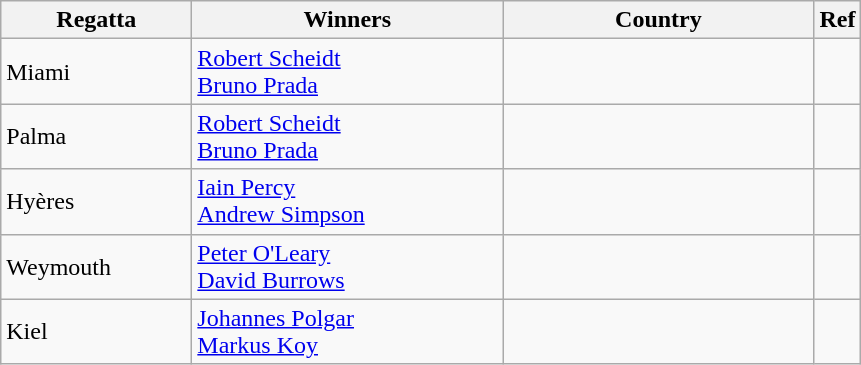<table class="wikitable">
<tr>
<th width=120>Regatta</th>
<th style="width:200px;">Winners</th>
<th style="width:200px;">Country</th>
<th>Ref</th>
</tr>
<tr>
<td>Miami</td>
<td><a href='#'>Robert Scheidt</a><br><a href='#'>Bruno Prada</a></td>
<td></td>
<td></td>
</tr>
<tr>
<td>Palma</td>
<td><a href='#'>Robert Scheidt</a><br><a href='#'>Bruno Prada</a></td>
<td></td>
<td></td>
</tr>
<tr>
<td>Hyères</td>
<td><a href='#'>Iain Percy</a><br><a href='#'>Andrew Simpson</a></td>
<td></td>
<td></td>
</tr>
<tr>
<td>Weymouth</td>
<td><a href='#'>Peter O'Leary</a><br><a href='#'>David Burrows</a></td>
<td></td>
<td></td>
</tr>
<tr>
<td>Kiel</td>
<td><a href='#'>Johannes Polgar</a><br><a href='#'>Markus Koy</a></td>
<td></td>
<td></td>
</tr>
</table>
